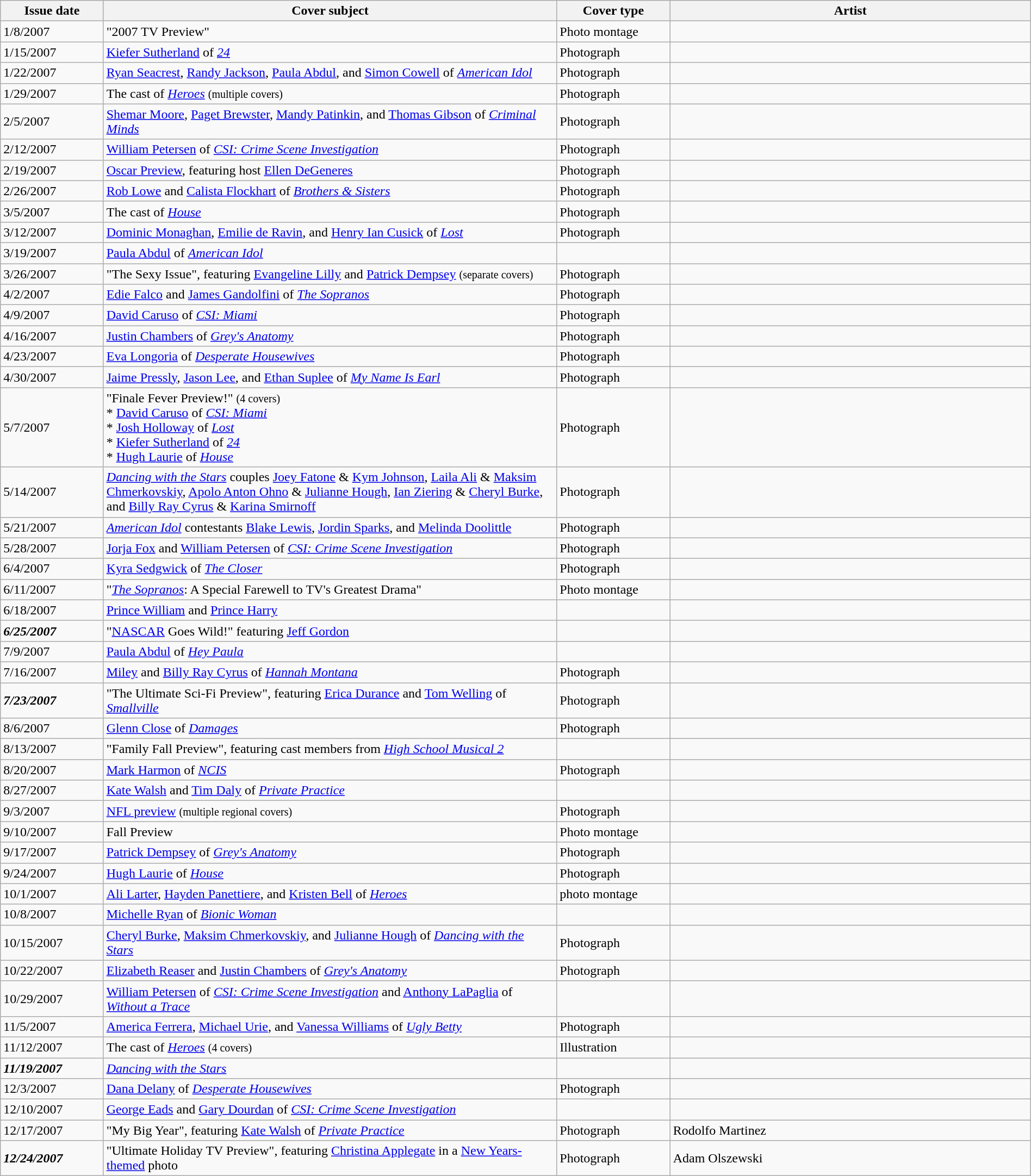<table class="wikitable sortable"  style="width:100%;">
<tr>
<th style="width:10%;">Issue date</th>
<th style="width:44%;">Cover subject</th>
<th style="width:11%;">Cover type</th>
<th style="width:35%;">Artist</th>
</tr>
<tr>
<td>1/8/2007</td>
<td>"2007 TV Preview"</td>
<td>Photo montage</td>
<td></td>
</tr>
<tr>
<td>1/15/2007</td>
<td><a href='#'>Kiefer Sutherland</a> of <em><a href='#'>24</a></em></td>
<td>Photograph</td>
<td></td>
</tr>
<tr>
<td>1/22/2007</td>
<td><a href='#'>Ryan Seacrest</a>, <a href='#'>Randy Jackson</a>, <a href='#'>Paula Abdul</a>, and <a href='#'>Simon Cowell</a> of <em><a href='#'>American Idol</a></em></td>
<td>Photograph</td>
<td></td>
</tr>
<tr>
<td>1/29/2007</td>
<td>The cast of <em><a href='#'>Heroes</a></em> <small>(multiple covers)</small></td>
<td>Photograph</td>
<td></td>
</tr>
<tr>
<td>2/5/2007</td>
<td><a href='#'>Shemar Moore</a>, <a href='#'>Paget Brewster</a>, <a href='#'>Mandy Patinkin</a>, and <a href='#'>Thomas Gibson</a> of <em><a href='#'>Criminal Minds</a></em></td>
<td>Photograph</td>
<td></td>
</tr>
<tr>
<td>2/12/2007</td>
<td><a href='#'>William Petersen</a> of <em><a href='#'>CSI: Crime Scene Investigation</a></em></td>
<td>Photograph</td>
<td></td>
</tr>
<tr>
<td>2/19/2007</td>
<td><a href='#'>Oscar Preview</a>, featuring host <a href='#'>Ellen DeGeneres</a></td>
<td>Photograph</td>
<td></td>
</tr>
<tr>
<td>2/26/2007</td>
<td><a href='#'>Rob Lowe</a> and <a href='#'>Calista Flockhart</a> of <em><a href='#'>Brothers & Sisters</a></em></td>
<td>Photograph</td>
<td></td>
</tr>
<tr>
<td>3/5/2007</td>
<td>The cast of <em><a href='#'>House</a></em></td>
<td>Photograph</td>
<td></td>
</tr>
<tr>
<td>3/12/2007</td>
<td><a href='#'>Dominic Monaghan</a>, <a href='#'>Emilie de Ravin</a>, and <a href='#'>Henry Ian Cusick</a> of <em><a href='#'>Lost</a></em></td>
<td>Photograph</td>
<td></td>
</tr>
<tr>
<td>3/19/2007</td>
<td><a href='#'>Paula Abdul</a> of <em><a href='#'>American Idol</a></em></td>
<td></td>
<td></td>
</tr>
<tr>
<td>3/26/2007</td>
<td>"The Sexy Issue", featuring <a href='#'>Evangeline Lilly</a> and <a href='#'>Patrick Dempsey</a> <small>(separate covers)</small></td>
<td>Photograph</td>
<td></td>
</tr>
<tr>
<td>4/2/2007</td>
<td><a href='#'>Edie Falco</a> and <a href='#'>James Gandolfini</a> of <em><a href='#'>The Sopranos</a></em></td>
<td>Photograph</td>
<td></td>
</tr>
<tr>
<td>4/9/2007</td>
<td><a href='#'>David Caruso</a> of <em><a href='#'>CSI: Miami</a></em></td>
<td>Photograph</td>
<td></td>
</tr>
<tr>
<td>4/16/2007</td>
<td><a href='#'>Justin Chambers</a> of <em><a href='#'>Grey's Anatomy</a></em></td>
<td>Photograph</td>
<td></td>
</tr>
<tr>
<td>4/23/2007</td>
<td><a href='#'>Eva Longoria</a> of <em><a href='#'>Desperate Housewives</a></em></td>
<td>Photograph</td>
<td></td>
</tr>
<tr>
<td>4/30/2007</td>
<td><a href='#'>Jaime Pressly</a>, <a href='#'>Jason Lee</a>, and <a href='#'>Ethan Suplee</a> of <em><a href='#'>My Name Is Earl</a></em></td>
<td>Photograph</td>
<td></td>
</tr>
<tr>
<td>5/7/2007</td>
<td>"Finale Fever Preview!" <small>(4 covers)</small><br>* <a href='#'>David Caruso</a> of <em><a href='#'>CSI: Miami</a></em><br>* <a href='#'>Josh Holloway</a> of <em><a href='#'>Lost</a></em><br>* <a href='#'>Kiefer Sutherland</a> of <em><a href='#'>24</a></em><br>* <a href='#'>Hugh Laurie</a> of <em><a href='#'>House</a></em></td>
<td>Photograph</td>
<td></td>
</tr>
<tr>
<td>5/14/2007</td>
<td><em><a href='#'>Dancing with the Stars</a></em> couples <a href='#'>Joey Fatone</a> & <a href='#'>Kym Johnson</a>, <a href='#'>Laila Ali</a> & <a href='#'>Maksim Chmerkovskiy</a>, <a href='#'>Apolo Anton Ohno</a> & <a href='#'>Julianne Hough</a>, <a href='#'>Ian Ziering</a> & <a href='#'>Cheryl Burke</a>, and <a href='#'>Billy Ray Cyrus</a> & <a href='#'>Karina Smirnoff</a></td>
<td>Photograph</td>
<td></td>
</tr>
<tr>
<td>5/21/2007</td>
<td><em><a href='#'>American Idol</a></em> contestants <a href='#'>Blake Lewis</a>, <a href='#'>Jordin Sparks</a>, and <a href='#'>Melinda Doolittle</a></td>
<td>Photograph</td>
<td></td>
</tr>
<tr>
<td>5/28/2007</td>
<td><a href='#'>Jorja Fox</a> and <a href='#'>William Petersen</a> of <em><a href='#'>CSI: Crime Scene Investigation</a></em></td>
<td>Photograph</td>
<td></td>
</tr>
<tr>
<td>6/4/2007</td>
<td><a href='#'>Kyra Sedgwick</a> of <em><a href='#'>The Closer</a></em></td>
<td>Photograph</td>
<td></td>
</tr>
<tr>
<td>6/11/2007</td>
<td>"<em><a href='#'>The Sopranos</a></em>: A Special Farewell to TV's Greatest Drama"</td>
<td>Photo montage</td>
<td></td>
</tr>
<tr>
<td>6/18/2007</td>
<td><a href='#'>Prince William</a> and <a href='#'>Prince Harry</a></td>
<td></td>
<td></td>
</tr>
<tr>
<td><strong><em>6/25/2007</em></strong></td>
<td>"<a href='#'>NASCAR</a> Goes Wild!" featuring <a href='#'>Jeff Gordon</a></td>
<td></td>
<td></td>
</tr>
<tr>
<td>7/9/2007</td>
<td><a href='#'>Paula Abdul</a> of <em><a href='#'>Hey Paula</a></em></td>
<td></td>
<td></td>
</tr>
<tr>
<td>7/16/2007</td>
<td><a href='#'>Miley</a> and <a href='#'>Billy Ray Cyrus</a> of <em><a href='#'>Hannah Montana</a></em></td>
<td>Photograph</td>
<td></td>
</tr>
<tr>
<td><strong><em>7/23/2007</em></strong></td>
<td>"The Ultimate Sci-Fi Preview", featuring <a href='#'>Erica Durance</a> and <a href='#'>Tom Welling</a> of <em><a href='#'>Smallville</a></em></td>
<td>Photograph</td>
<td></td>
</tr>
<tr>
<td>8/6/2007</td>
<td><a href='#'>Glenn Close</a> of <em><a href='#'>Damages</a></em></td>
<td>Photograph</td>
<td></td>
</tr>
<tr>
<td>8/13/2007</td>
<td>"Family Fall Preview", featuring cast members from <em><a href='#'>High School Musical 2</a></em></td>
<td></td>
<td></td>
</tr>
<tr>
<td>8/20/2007</td>
<td><a href='#'>Mark Harmon</a> of <em><a href='#'>NCIS</a></em></td>
<td>Photograph</td>
<td></td>
</tr>
<tr>
<td>8/27/2007</td>
<td><a href='#'>Kate Walsh</a> and <a href='#'>Tim Daly</a> of <em><a href='#'>Private Practice</a></em></td>
<td></td>
<td></td>
</tr>
<tr>
<td>9/3/2007</td>
<td><a href='#'>NFL preview</a> <small>(multiple regional covers)</small></td>
<td>Photograph</td>
<td></td>
</tr>
<tr>
<td>9/10/2007</td>
<td>Fall Preview</td>
<td>Photo montage</td>
<td></td>
</tr>
<tr>
<td>9/17/2007</td>
<td><a href='#'>Patrick Dempsey</a> of <em><a href='#'>Grey's Anatomy</a></em></td>
<td>Photograph</td>
<td></td>
</tr>
<tr>
<td>9/24/2007</td>
<td><a href='#'>Hugh Laurie</a> of <em><a href='#'>House</a></em></td>
<td>Photograph</td>
<td></td>
</tr>
<tr>
<td>10/1/2007</td>
<td><a href='#'>Ali Larter</a>, <a href='#'>Hayden Panettiere</a>, and <a href='#'>Kristen Bell</a> of <em><a href='#'>Heroes</a></em></td>
<td>photo montage</td>
<td></td>
</tr>
<tr>
<td>10/8/2007</td>
<td><a href='#'>Michelle Ryan</a> of <em><a href='#'>Bionic Woman</a></em></td>
<td></td>
<td></td>
</tr>
<tr>
<td>10/15/2007</td>
<td><a href='#'>Cheryl Burke</a>, <a href='#'>Maksim Chmerkovskiy</a>, and <a href='#'>Julianne Hough</a> of <em><a href='#'>Dancing with the Stars</a></em></td>
<td>Photograph</td>
<td></td>
</tr>
<tr>
<td>10/22/2007</td>
<td><a href='#'>Elizabeth Reaser</a> and <a href='#'>Justin Chambers</a> of <em><a href='#'>Grey's Anatomy</a></em></td>
<td>Photograph</td>
<td></td>
</tr>
<tr>
<td>10/29/2007</td>
<td><a href='#'>William Petersen</a> of <em><a href='#'>CSI: Crime Scene Investigation</a></em> and <a href='#'>Anthony LaPaglia</a> of <em><a href='#'>Without a Trace</a></em></td>
<td></td>
<td></td>
</tr>
<tr>
<td>11/5/2007</td>
<td><a href='#'>America Ferrera</a>, <a href='#'>Michael Urie</a>, and <a href='#'>Vanessa Williams</a> of <em><a href='#'>Ugly Betty</a></em></td>
<td>Photograph</td>
<td></td>
</tr>
<tr>
<td>11/12/2007</td>
<td>The cast of <em><a href='#'>Heroes</a></em> <small>(4 covers)</small></td>
<td>Illustration</td>
<td></td>
</tr>
<tr>
<td><strong><em>11/19/2007</em></strong></td>
<td><em><a href='#'>Dancing with the Stars</a></em></td>
<td></td>
<td></td>
</tr>
<tr>
<td>12/3/2007</td>
<td><a href='#'>Dana Delany</a> of <em><a href='#'>Desperate Housewives</a></em></td>
<td>Photograph</td>
<td></td>
</tr>
<tr>
<td>12/10/2007</td>
<td><a href='#'>George Eads</a> and <a href='#'>Gary Dourdan</a> of <em><a href='#'>CSI: Crime Scene Investigation</a></em></td>
<td></td>
<td></td>
</tr>
<tr>
<td>12/17/2007</td>
<td>"My Big Year", featuring <a href='#'>Kate Walsh</a> of <em><a href='#'>Private Practice</a></em></td>
<td>Photograph</td>
<td>Rodolfo Martinez</td>
</tr>
<tr>
<td><strong><em>12/24/2007</em></strong></td>
<td>"Ultimate Holiday TV Preview", featuring <a href='#'>Christina Applegate</a> in a <a href='#'>New Years-themed</a> photo</td>
<td>Photograph</td>
<td>Adam Olszewski</td>
</tr>
</table>
